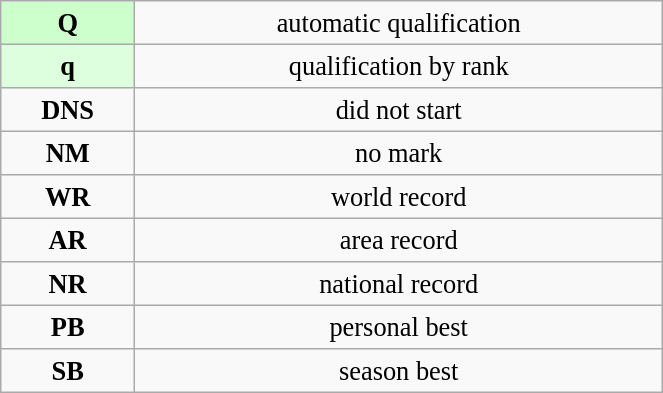<table class="wikitable" style=" text-align:center; font-size:110%;" width="35%">
<tr>
<td bgcolor="ccffcc"><strong>Q</strong></td>
<td>automatic qualification</td>
</tr>
<tr>
<td bgcolor="ddffdd"><strong>q</strong></td>
<td>qualification by rank</td>
</tr>
<tr>
<td><strong>DNS</strong></td>
<td>did not start</td>
</tr>
<tr>
<td><strong>NM</strong></td>
<td>no mark</td>
</tr>
<tr>
<td><strong>WR</strong></td>
<td>world record</td>
</tr>
<tr>
<td><strong>AR</strong></td>
<td>area record</td>
</tr>
<tr>
<td><strong>NR</strong></td>
<td>national record</td>
</tr>
<tr>
<td><strong>PB</strong></td>
<td>personal best</td>
</tr>
<tr>
<td><strong>SB</strong></td>
<td>season best</td>
</tr>
</table>
